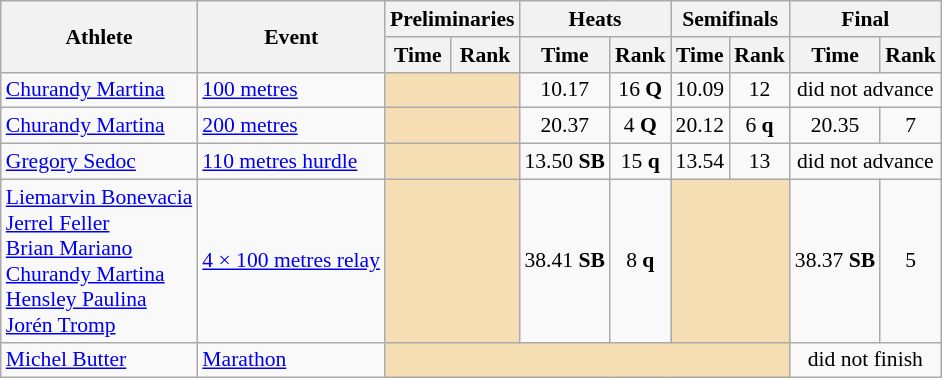<table class=wikitable style="font-size:90%;">
<tr>
<th rowspan="2">Athlete</th>
<th rowspan="2">Event</th>
<th colspan="2">Preliminaries</th>
<th colspan="2">Heats</th>
<th colspan="2">Semifinals</th>
<th colspan="2">Final</th>
</tr>
<tr>
<th>Time</th>
<th>Rank</th>
<th>Time</th>
<th>Rank</th>
<th>Time</th>
<th>Rank</th>
<th>Time</th>
<th>Rank</th>
</tr>
<tr style="border-top: single;">
<td><a href='#'>Churandy Martina</a></td>
<td><a href='#'>100 metres</a></td>
<td colspan= 2 bgcolor="wheat"></td>
<td align=center>10.17</td>
<td align=center>16 <strong>Q</strong></td>
<td align=center>10.09</td>
<td align=center>12</td>
<td align=center colspan=2>did not advance</td>
</tr>
<tr style="border-top: single;">
<td><a href='#'>Churandy Martina</a></td>
<td><a href='#'>200 metres</a></td>
<td colspan= 2 bgcolor="wheat"></td>
<td align=center>20.37</td>
<td align=center>4 <strong>Q</strong></td>
<td align=center>20.12</td>
<td align="center">6 <strong>q</strong></td>
<td align=center>20.35</td>
<td align=center>7</td>
</tr>
<tr style="border-top: single;">
<td><a href='#'>Gregory Sedoc</a></td>
<td><a href='#'>110 metres hurdle</a></td>
<td colspan= 2 bgcolor="wheat"></td>
<td align=center>13.50 <strong> SB</strong></td>
<td align=center>15 <strong>q</strong></td>
<td align=center>13.54</td>
<td align=center>13</td>
<td align=center colspan=2>did not advance</td>
</tr>
<tr style="border-top: single;">
<td><a href='#'>Liemarvin Bonevacia</a><br><a href='#'>Jerrel Feller</a><br><a href='#'>Brian Mariano</a><br><a href='#'>Churandy Martina</a><br><a href='#'>Hensley Paulina</a><br><a href='#'>Jorén Tromp</a></td>
<td><a href='#'>4 × 100 metres relay</a></td>
<td colspan= 2 bgcolor="wheat"></td>
<td align=center>38.41 <strong>SB</strong></td>
<td align=center>8 <strong>q</strong></td>
<td colspan= 2 bgcolor="wheat"></td>
<td align=center>38.37 <strong>SB</strong></td>
<td align=center>5</td>
</tr>
<tr style="border-top: single;">
<td><a href='#'>Michel Butter</a></td>
<td><a href='#'>Marathon</a></td>
<td colspan= 6 bgcolor="wheat"></td>
<td align=center colspan=2>did not finish</td>
</tr>
</table>
